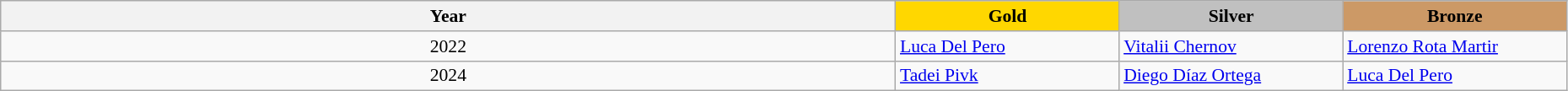<table class="wikitable" style="width:98%; font-size:90%">
<tr>
<th>Year</th>
<th style="width:170px; background:gold">Gold</th>
<th style="width:170px; background:silver">Silver</th>
<th style="width:170px; background:#cc9966">Bronze</th>
</tr>
<tr>
<td align=center>2022</td>
<td> <a href='#'>Luca Del Pero</a></td>
<td> <a href='#'>Vitalii Chernov</a></td>
<td> <a href='#'>Lorenzo Rota Martir</a></td>
</tr>
<tr>
<td align=center>2024</td>
<td> <a href='#'>Tadei Pivk</a></td>
<td> <a href='#'>Diego Díaz Ortega</a></td>
<td> <a href='#'>Luca Del Pero</a></td>
</tr>
</table>
